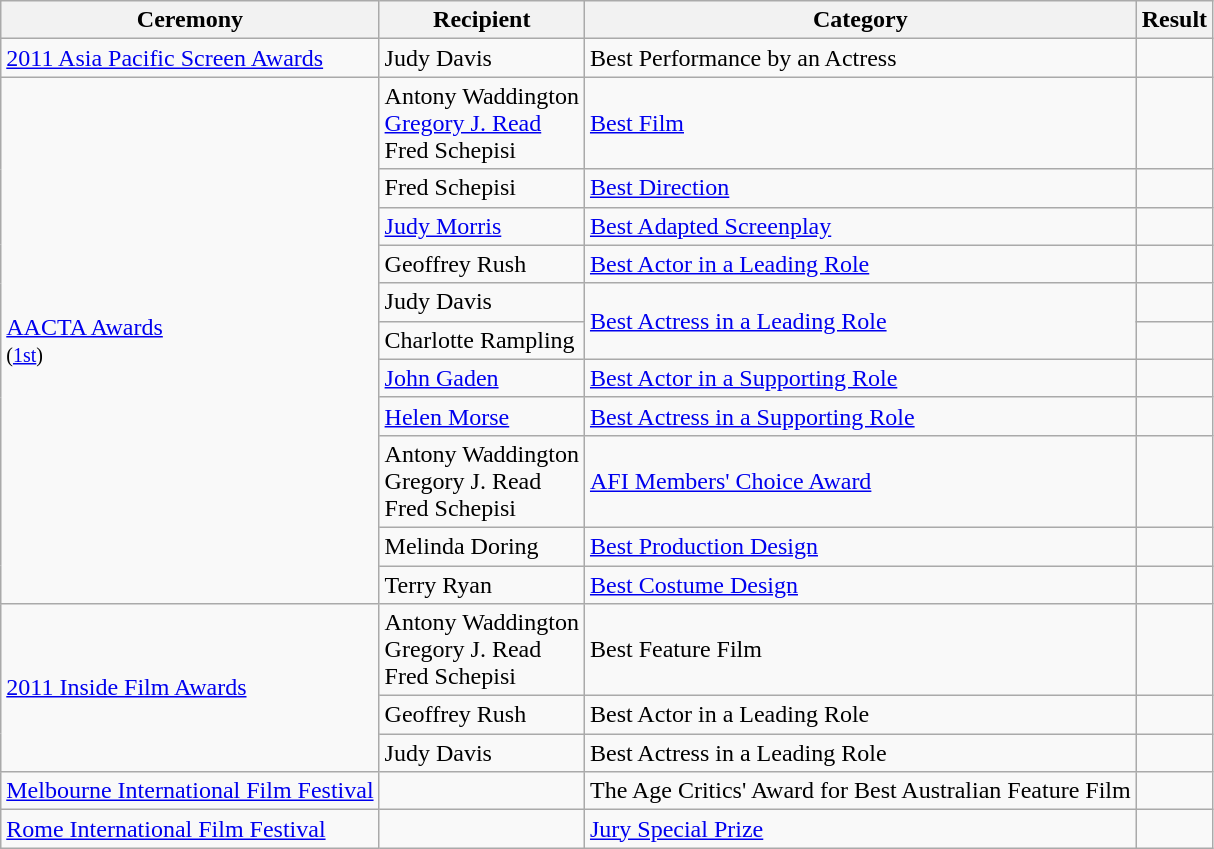<table class="wikitable" >
<tr>
<th>Ceremony</th>
<th>Recipient</th>
<th>Category</th>
<th>Result</th>
</tr>
<tr>
<td><a href='#'>2011 Asia Pacific Screen Awards</a></td>
<td>Judy Davis</td>
<td>Best Performance by an Actress</td>
<td></td>
</tr>
<tr>
<td rowspan="11"><a href='#'>AACTA Awards</a><br><small>(<a href='#'>1st</a>)</small></td>
<td>Antony Waddington<br> <a href='#'>Gregory J. Read</a><br> Fred Schepisi</td>
<td><a href='#'>Best Film</a></td>
<td></td>
</tr>
<tr>
<td>Fred Schepisi</td>
<td><a href='#'>Best Direction</a></td>
<td></td>
</tr>
<tr>
<td><a href='#'>Judy Morris</a></td>
<td><a href='#'>Best Adapted Screenplay</a></td>
<td></td>
</tr>
<tr>
<td>Geoffrey Rush</td>
<td><a href='#'>Best Actor in a Leading Role</a></td>
<td></td>
</tr>
<tr>
<td>Judy Davis</td>
<td rowspan=2><a href='#'>Best Actress in a Leading Role</a></td>
<td></td>
</tr>
<tr>
<td>Charlotte Rampling</td>
<td></td>
</tr>
<tr>
<td><a href='#'>John Gaden</a></td>
<td><a href='#'>Best Actor in a Supporting Role</a></td>
<td></td>
</tr>
<tr>
<td><a href='#'>Helen Morse</a></td>
<td><a href='#'>Best Actress in a Supporting Role</a></td>
<td></td>
</tr>
<tr>
<td>Antony Waddington<br> Gregory J. Read<br> Fred Schepisi</td>
<td><a href='#'>AFI Members' Choice Award</a></td>
<td></td>
</tr>
<tr>
<td>Melinda Doring</td>
<td><a href='#'>Best Production Design</a></td>
<td></td>
</tr>
<tr>
<td>Terry Ryan</td>
<td><a href='#'>Best Costume Design</a></td>
<td></td>
</tr>
<tr>
<td rowspan="3"><a href='#'>2011 Inside Film Awards</a></td>
<td>Antony Waddington<br> Gregory J. Read<br> Fred Schepisi</td>
<td>Best Feature Film</td>
<td></td>
</tr>
<tr>
<td>Geoffrey Rush</td>
<td>Best Actor in a Leading Role</td>
<td></td>
</tr>
<tr>
<td>Judy Davis</td>
<td>Best Actress in a Leading Role</td>
<td></td>
</tr>
<tr>
<td><a href='#'>Melbourne International Film Festival</a></td>
<td></td>
<td>The Age Critics' Award for Best Australian Feature Film</td>
<td></td>
</tr>
<tr>
<td><a href='#'>Rome International Film Festival</a></td>
<td></td>
<td><a href='#'>Jury Special Prize</a></td>
<td></td>
</tr>
</table>
